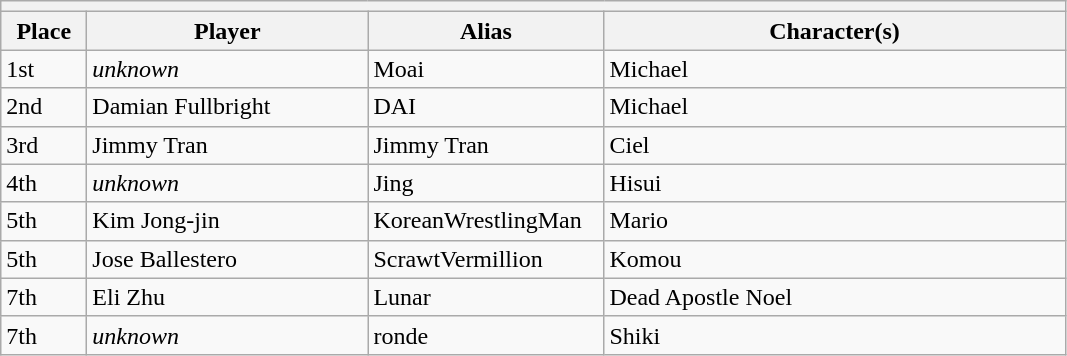<table class="wikitable">
<tr>
<th colspan=4></th>
</tr>
<tr>
<th style="width:50px;">Place</th>
<th style="width:180px;">Player</th>
<th style="width:150px;">Alias</th>
<th style="width:300px;">Character(s)</th>
</tr>
<tr>
<td>1st</td>
<td> <em>unknown</em></td>
<td>Moai</td>
<td>Michael</td>
</tr>
<tr>
<td>2nd</td>
<td> Damian Fullbright</td>
<td>DAI</td>
<td>Michael</td>
</tr>
<tr>
<td>3rd</td>
<td> Jimmy Tran</td>
<td>Jimmy Tran</td>
<td>Ciel</td>
</tr>
<tr>
<td>4th</td>
<td> <em>unknown</em></td>
<td>Jing</td>
<td>Hisui</td>
</tr>
<tr>
<td>5th</td>
<td> Kim Jong-jin</td>
<td>KoreanWrestlingMan</td>
<td>Mario</td>
</tr>
<tr>
<td>5th</td>
<td> Jose Ballestero</td>
<td>ScrawtVermillion</td>
<td>Komou</td>
</tr>
<tr>
<td>7th</td>
<td> Eli Zhu</td>
<td>Lunar</td>
<td>Dead Apostle Noel</td>
</tr>
<tr>
<td>7th</td>
<td> <em>unknown</em></td>
<td>ronde</td>
<td>Shiki</td>
</tr>
</table>
